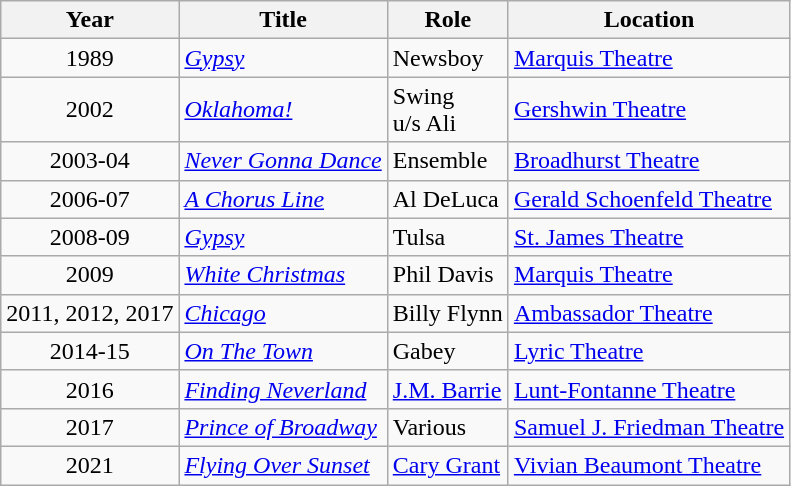<table class="wikitable sortable">
<tr>
<th>Year</th>
<th>Title</th>
<th>Role</th>
<th>Location</th>
</tr>
<tr>
<td align="center">1989</td>
<td><em><a href='#'>Gypsy</a></em></td>
<td>Newsboy</td>
<td><a href='#'>Marquis Theatre</a></td>
</tr>
<tr>
<td align="center">2002</td>
<td><em><a href='#'>Oklahoma!</a></em></td>
<td>Swing<br>u/s Ali</td>
<td><a href='#'>Gershwin Theatre</a></td>
</tr>
<tr>
<td align="center">2003-04</td>
<td><em><a href='#'>Never Gonna Dance</a></em></td>
<td>Ensemble </td>
<td><a href='#'>Broadhurst Theatre</a></td>
</tr>
<tr>
<td align="center">2006-07</td>
<td><em><a href='#'>A Chorus Line</a></em></td>
<td>Al DeLuca</td>
<td><a href='#'>Gerald Schoenfeld Theatre</a></td>
</tr>
<tr>
<td align="center">2008-09</td>
<td><em><a href='#'>Gypsy</a></em></td>
<td>Tulsa</td>
<td><a href='#'>St. James Theatre</a></td>
</tr>
<tr>
<td align="center">2009</td>
<td><em><a href='#'>White Christmas</a></em></td>
<td>Phil Davis</td>
<td><a href='#'>Marquis Theatre</a></td>
</tr>
<tr>
<td align="center">2011, 2012, 2017</td>
<td><em><a href='#'>Chicago</a></em></td>
<td>Billy Flynn</td>
<td><a href='#'>Ambassador Theatre</a></td>
</tr>
<tr>
<td align="center">2014-15</td>
<td><em><a href='#'>On The Town</a></em></td>
<td>Gabey</td>
<td><a href='#'>Lyric Theatre</a></td>
</tr>
<tr>
<td align="center">2016</td>
<td><em><a href='#'>Finding Neverland</a></em></td>
<td><a href='#'>J.M. Barrie</a></td>
<td><a href='#'>Lunt-Fontanne Theatre</a></td>
</tr>
<tr>
<td align="center">2017</td>
<td><em><a href='#'>Prince of Broadway</a></em></td>
<td>Various</td>
<td><a href='#'>Samuel J. Friedman Theatre</a></td>
</tr>
<tr>
<td align="center">2021</td>
<td><em><a href='#'>Flying Over Sunset</a></em></td>
<td><a href='#'>Cary Grant</a></td>
<td><a href='#'>Vivian Beaumont Theatre</a></td>
</tr>
</table>
